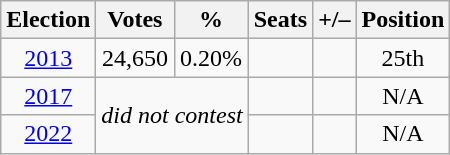<table class="wikitable" style="text-align:center">
<tr>
<th>Election</th>
<th>Votes</th>
<th>%</th>
<th>Seats</th>
<th>+/–</th>
<th>Position</th>
</tr>
<tr>
<td><a href='#'>2013</a></td>
<td>24,650</td>
<td>0.20%</td>
<td></td>
<td></td>
<td> 25th</td>
</tr>
<tr>
<td><a href='#'>2017</a></td>
<td colspan="2" rowspan="2"><em>did not contest</em></td>
<td></td>
<td></td>
<td>N/A</td>
</tr>
<tr>
<td><a href='#'>2022</a></td>
<td></td>
<td></td>
<td>N/A</td>
</tr>
</table>
